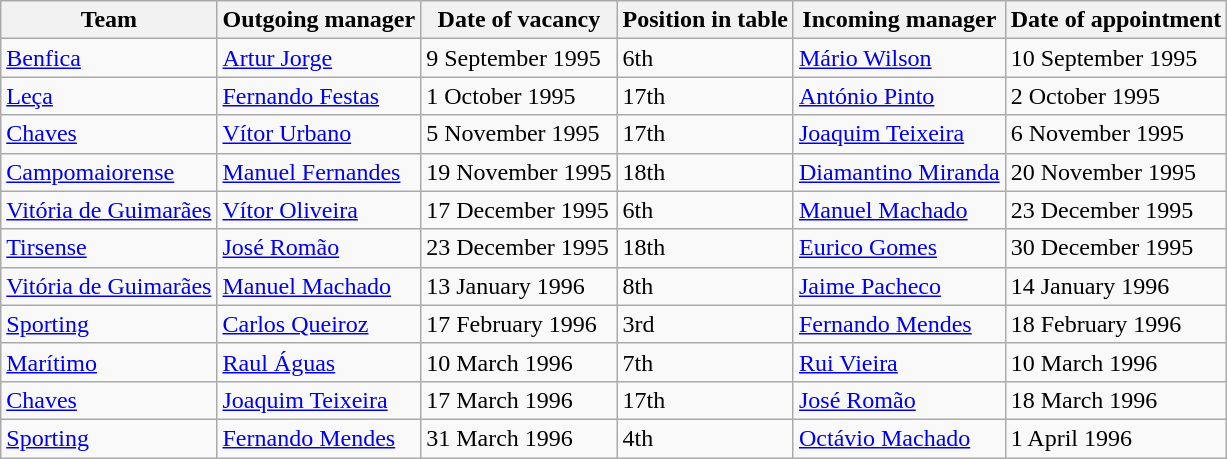<table class="wikitable sortable">
<tr>
<th>Team</th>
<th>Outgoing manager</th>
<th>Date of vacancy</th>
<th>Position in table</th>
<th>Incoming manager</th>
<th>Date of appointment</th>
</tr>
<tr>
<td><a href='#'>Benfica</a></td>
<td> <a href='#'>Artur Jorge</a></td>
<td>9 September 1995</td>
<td>6th</td>
<td> <a href='#'>Mário Wilson</a></td>
<td>10 September 1995</td>
</tr>
<tr>
<td><a href='#'>Leça</a></td>
<td> <a href='#'>Fernando Festas</a></td>
<td>1 October 1995</td>
<td>17th</td>
<td> <a href='#'>António Pinto</a></td>
<td>2 October 1995</td>
</tr>
<tr>
<td><a href='#'>Chaves</a></td>
<td> <a href='#'>Vítor Urbano</a></td>
<td>5 November 1995</td>
<td>17th</td>
<td> <a href='#'>Joaquim Teixeira</a></td>
<td>6 November 1995</td>
</tr>
<tr>
<td><a href='#'>Campomaiorense</a></td>
<td> <a href='#'>Manuel Fernandes</a></td>
<td>19 November 1995</td>
<td>18th</td>
<td> <a href='#'>Diamantino Miranda</a></td>
<td>20 November 1995</td>
</tr>
<tr>
<td><a href='#'>Vitória de Guimarães</a></td>
<td> <a href='#'>Vítor Oliveira</a></td>
<td>17 December 1995</td>
<td>6th</td>
<td> <a href='#'>Manuel Machado</a></td>
<td>23 December 1995</td>
</tr>
<tr>
<td><a href='#'>Tirsense</a></td>
<td> <a href='#'>José Romão</a></td>
<td>23 December 1995</td>
<td>18th</td>
<td> <a href='#'>Eurico Gomes</a></td>
<td>30 December 1995</td>
</tr>
<tr>
<td><a href='#'>Vitória de Guimarães</a></td>
<td> <a href='#'>Manuel Machado</a></td>
<td>13 January 1996</td>
<td>8th</td>
<td> <a href='#'>Jaime Pacheco</a></td>
<td>14 January 1996</td>
</tr>
<tr>
<td><a href='#'>Sporting</a></td>
<td> <a href='#'>Carlos Queiroz</a></td>
<td>17 February 1996</td>
<td>3rd</td>
<td> <a href='#'>Fernando Mendes</a></td>
<td>18 February 1996</td>
</tr>
<tr>
<td><a href='#'>Marítimo</a></td>
<td> <a href='#'>Raul Águas</a></td>
<td>10 March 1996</td>
<td>7th</td>
<td> <a href='#'>Rui Vieira</a></td>
<td>10 March 1996</td>
</tr>
<tr>
<td><a href='#'>Chaves</a></td>
<td> <a href='#'>Joaquim Teixeira</a></td>
<td>17 March 1996</td>
<td>17th</td>
<td> <a href='#'>José Romão</a></td>
<td>18 March 1996</td>
</tr>
<tr>
<td><a href='#'>Sporting</a></td>
<td> <a href='#'>Fernando Mendes</a></td>
<td>31 March 1996</td>
<td>4th</td>
<td> <a href='#'>Octávio Machado</a></td>
<td>1 April 1996</td>
</tr>
</table>
